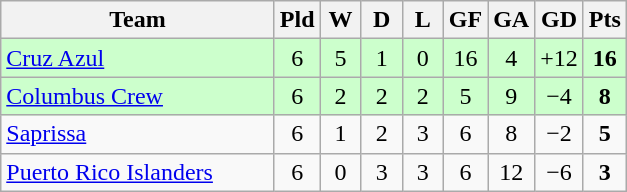<table class="wikitable" style="text-align: center;">
<tr>
<th width="175">Team</th>
<th width="20">Pld</th>
<th width="20">W</th>
<th width="20">D</th>
<th width="20">L</th>
<th width="20">GF</th>
<th width="20">GA</th>
<th width="20">GD</th>
<th width="20">Pts</th>
</tr>
<tr bgcolor=#ccffcc>
<td align=left> <a href='#'>Cruz Azul</a></td>
<td>6</td>
<td>5</td>
<td>1</td>
<td>0</td>
<td>16</td>
<td>4</td>
<td>+12</td>
<td><strong>16</strong></td>
</tr>
<tr bgcolor=#ccffcc>
<td align=left> <a href='#'>Columbus Crew</a></td>
<td>6</td>
<td>2</td>
<td>2</td>
<td>2</td>
<td>5</td>
<td>9</td>
<td>−4</td>
<td><strong>8</strong></td>
</tr>
<tr>
<td align=left> <a href='#'>Saprissa</a></td>
<td>6</td>
<td>1</td>
<td>2</td>
<td>3</td>
<td>6</td>
<td>8</td>
<td>−2</td>
<td><strong>5</strong></td>
</tr>
<tr>
<td align=left> <a href='#'>Puerto Rico Islanders</a></td>
<td>6</td>
<td>0</td>
<td>3</td>
<td>3</td>
<td>6</td>
<td>12</td>
<td>−6</td>
<td><strong>3</strong></td>
</tr>
</table>
